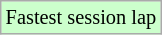<table class="wikitable" style="font-size: 85%;">
<tr style="background:#ccffcc;">
<td>Fastest session lap</td>
</tr>
</table>
